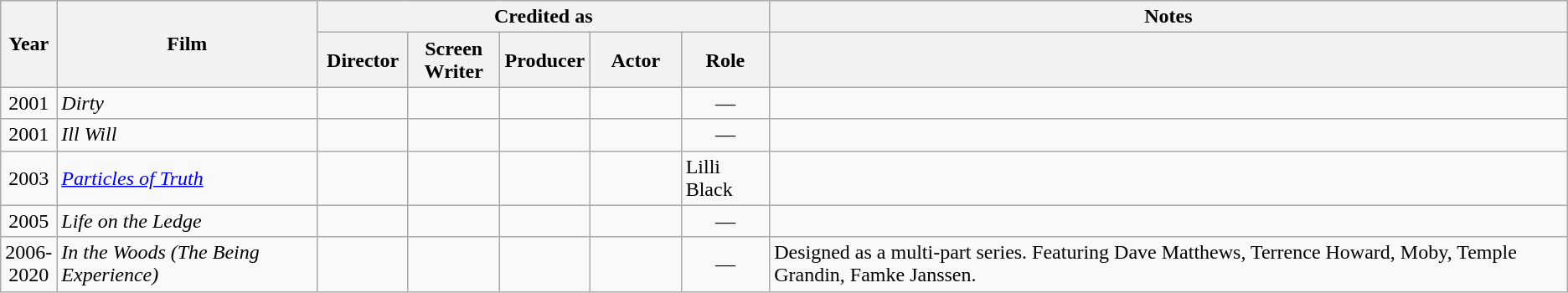<table class="wikitable">
<tr>
<th rowspan="2" width="33">Year</th>
<th rowspan="2" width="200">Film</th>
<th colspan="5">Credited as</th>
<th>Notes</th>
</tr>
<tr>
<th width=65>Director</th>
<th width=65>Screen Writer</th>
<th width=65>Producer</th>
<th width=65>Actor</th>
<th>Role</th>
<th></th>
</tr>
<tr>
<td align="center">2001</td>
<td><em>Dirty</em></td>
<td></td>
<td></td>
<td></td>
<td></td>
<td align="center">—</td>
<td></td>
</tr>
<tr>
<td align="center">2001</td>
<td><em>Ill Will</em></td>
<td></td>
<td></td>
<td></td>
<td></td>
<td align="center">—</td>
<td></td>
</tr>
<tr>
<td align="center">2003</td>
<td><em><a href='#'>Particles of Truth</a></em></td>
<td></td>
<td></td>
<td></td>
<td></td>
<td>Lilli Black</td>
<td></td>
</tr>
<tr>
<td align="center">2005</td>
<td><em>Life on the Ledge</em></td>
<td></td>
<td></td>
<td></td>
<td></td>
<td align="center">—</td>
<td></td>
</tr>
<tr>
<td align="center">2006-2020</td>
<td><em>In the Woods (The Being Experience)</em></td>
<td></td>
<td></td>
<td></td>
<td></td>
<td align="center">—</td>
<td>Designed as a multi-part series. Featuring Dave Matthews, Terrence Howard, Moby, Temple Grandin, Famke Janssen.</td>
</tr>
</table>
